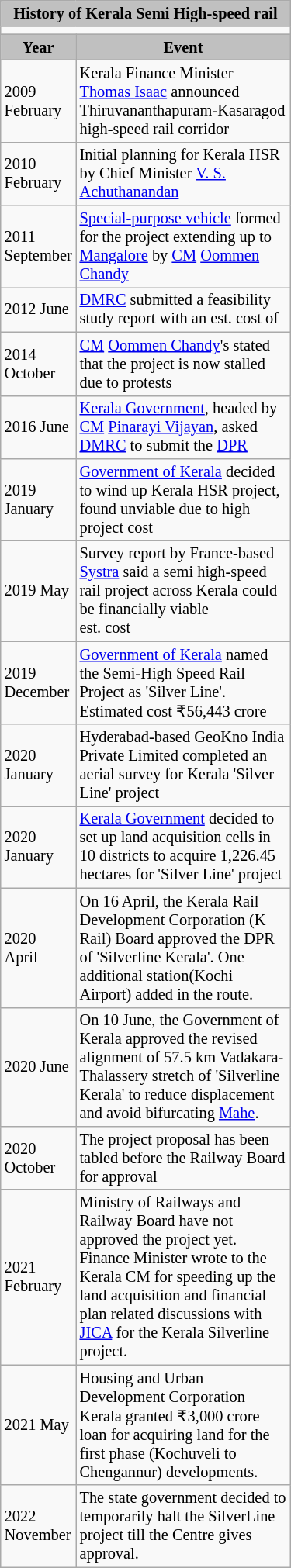<table class="wikitable" width="250" style="font-size: 0.85em; float: right; margin: 0 0 1em 1em; border: 1px solid #DEE8F1;">
<tr>
<td bgcolor="#C0C0C0" colspan="2" style="color: black;" align="center"><strong>History of Kerala Semi High-speed rail</strong></td>
</tr>
<tr>
<td colspan="2"></td>
</tr>
<tr>
<td bgcolor="#C0C0C0" width="20%" align="center"><strong>Year</strong></td>
<td bgcolor="#C0C0C0" width="80%" align="center"><strong>Event</strong></td>
</tr>
<tr>
<td>2009 February</td>
<td>Kerala Finance Minister <a href='#'>Thomas Isaac</a> announced Thiruvananthapuram-Kasaragod high-speed rail corridor</td>
</tr>
<tr>
<td>2010 February</td>
<td>Initial planning for Kerala HSR by Chief Minister <a href='#'>V. S. Achuthanandan</a></td>
</tr>
<tr>
<td>2011 September</td>
<td><a href='#'>Special-purpose vehicle</a> formed for the project extending up to <a href='#'>Mangalore</a> by <a href='#'>CM</a> <a href='#'>Oommen Chandy</a></td>
</tr>
<tr>
<td>2012 June</td>
<td><a href='#'>DMRC</a> submitted a feasibility study report with an est. cost of </td>
</tr>
<tr>
<td>2014 October</td>
<td><a href='#'>CM</a> <a href='#'>Oommen Chandy</a>'s stated that the project is now stalled due to protests</td>
</tr>
<tr>
<td>2016 June</td>
<td><a href='#'>Kerala Government</a>, headed by <a href='#'>CM</a> <a href='#'>Pinarayi Vijayan</a>, asked <a href='#'>DMRC</a> to submit the <a href='#'>DPR</a></td>
</tr>
<tr>
<td>2019 January</td>
<td><a href='#'>Government of Kerala</a> decided to wind up Kerala HSR project, found unviable due to high project cost</td>
</tr>
<tr>
<td>2019 May</td>
<td>Survey report by France-based <a href='#'>Systra</a> said a semi high-speed rail project across Kerala could be financially viable<br>est. cost </td>
</tr>
<tr>
<td>2019 December</td>
<td><a href='#'>Government of Kerala</a> named the Semi-High Speed Rail Project as 'Silver Line'. Estimated cost ₹56,443 crore</td>
</tr>
<tr>
<td>2020 January</td>
<td>Hyderabad-based GeoKno India Private Limited completed an aerial survey for Kerala 'Silver Line' project</td>
</tr>
<tr>
<td>2020 January</td>
<td><a href='#'>Kerala Government</a> decided to set up land acquisition cells in 10 districts to acquire 1,226.45 hectares for 'Silver Line' project</td>
</tr>
<tr>
<td>2020 April</td>
<td>On 16 April, the Kerala Rail Development Corporation (K Rail) Board approved the DPR of 'Silverline Kerala'. One additional station(Kochi Airport) added in the route.</td>
</tr>
<tr>
<td>2020 June</td>
<td>On 10 June, the Government of Kerala approved the revised alignment of 57.5 km Vadakara-Thalassery stretch of 'Silverline Kerala' to reduce displacement and avoid bifurcating <a href='#'>Mahe</a>.</td>
</tr>
<tr>
<td>2020 October</td>
<td>The project proposal has been tabled before the Railway Board for approval</td>
</tr>
<tr>
<td>2021 February</td>
<td>Ministry of Railways and Railway Board have not approved the project yet. Finance Minister wrote to the Kerala CM for speeding up the land acquisition and financial plan related discussions with <a href='#'>JICA</a> for the Kerala Silverline project.</td>
</tr>
<tr>
<td>2021 May</td>
<td>Housing and Urban Development Corporation Kerala granted ₹3,000 crore loan for acquiring land for the first phase (Kochuveli to Chengannur) developments.</td>
</tr>
<tr>
<td>2022 November</td>
<td>The state government decided to temporarily halt the SilverLine project till the Centre gives approval.</td>
</tr>
</table>
